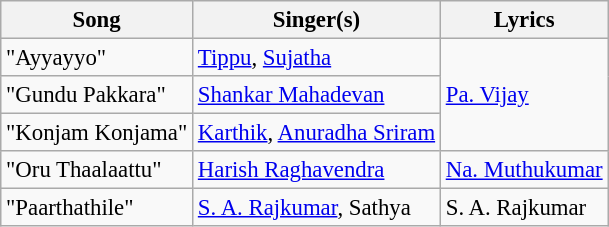<table class="wikitable tracklist" style="font-size:95%;">
<tr>
<th>Song</th>
<th>Singer(s)</th>
<th>Lyrics</th>
</tr>
<tr>
<td>"Ayyayyo"</td>
<td><a href='#'>Tippu</a>, <a href='#'>Sujatha</a></td>
<td rowspan=3><a href='#'>Pa. Vijay</a></td>
</tr>
<tr>
<td>"Gundu Pakkara"</td>
<td><a href='#'>Shankar Mahadevan</a></td>
</tr>
<tr>
<td>"Konjam Konjama"</td>
<td><a href='#'>Karthik</a>, <a href='#'>Anuradha Sriram</a></td>
</tr>
<tr>
<td>"Oru Thaalaattu"</td>
<td><a href='#'>Harish Raghavendra</a></td>
<td><a href='#'>Na. Muthukumar</a></td>
</tr>
<tr>
<td>"Paarthathile"</td>
<td><a href='#'>S. A. Rajkumar</a>, Sathya</td>
<td>S. A. Rajkumar</td>
</tr>
</table>
